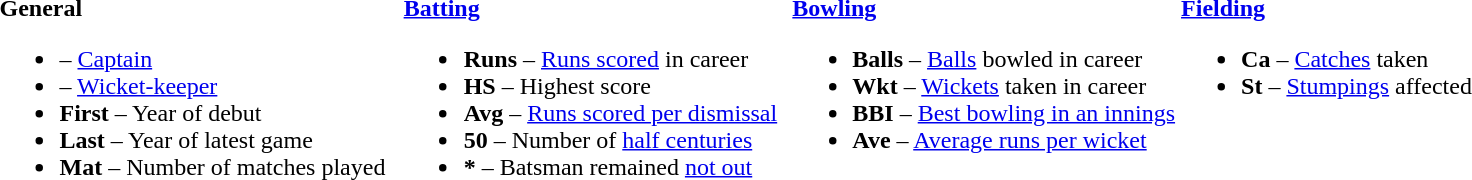<table>
<tr>
<td valign="top" style="width:26%"><br><strong>General</strong><ul><li> – <a href='#'>Captain</a></li><li> – <a href='#'>Wicket-keeper</a></li><li><strong>First</strong> – Year of debut</li><li><strong>Last</strong> – Year of latest game</li><li><strong>Mat</strong> – Number of matches played</li></ul></td>
<td valign="top" style="width:25%"><br><strong><a href='#'>Batting</a></strong><ul><li><strong>Runs</strong> – <a href='#'>Runs scored</a> in career</li><li><strong>HS</strong> – Highest score</li><li><strong>Avg</strong> – <a href='#'>Runs scored per dismissal</a></li><li><strong>50</strong> – Number of <a href='#'>half centuries</a></li><li><strong>*</strong> – Batsman remained <a href='#'>not out</a></li></ul></td>
<td valign="top" style="width:25%"><br><strong><a href='#'>Bowling</a></strong><ul><li><strong>Balls</strong> – <a href='#'>Balls</a> bowled in career</li><li><strong>Wkt</strong> – <a href='#'>Wickets</a> taken in career</li><li><strong>BBI</strong> – <a href='#'>Best bowling in an innings</a></li><li><strong>Ave</strong> – <a href='#'>Average runs per wicket</a></li></ul></td>
<td valign="top" style="width:24%"><br><strong><a href='#'>Fielding</a></strong><ul><li><strong>Ca</strong> – <a href='#'>Catches</a> taken</li><li><strong>St</strong> – <a href='#'>Stumpings</a> affected</li></ul></td>
</tr>
</table>
